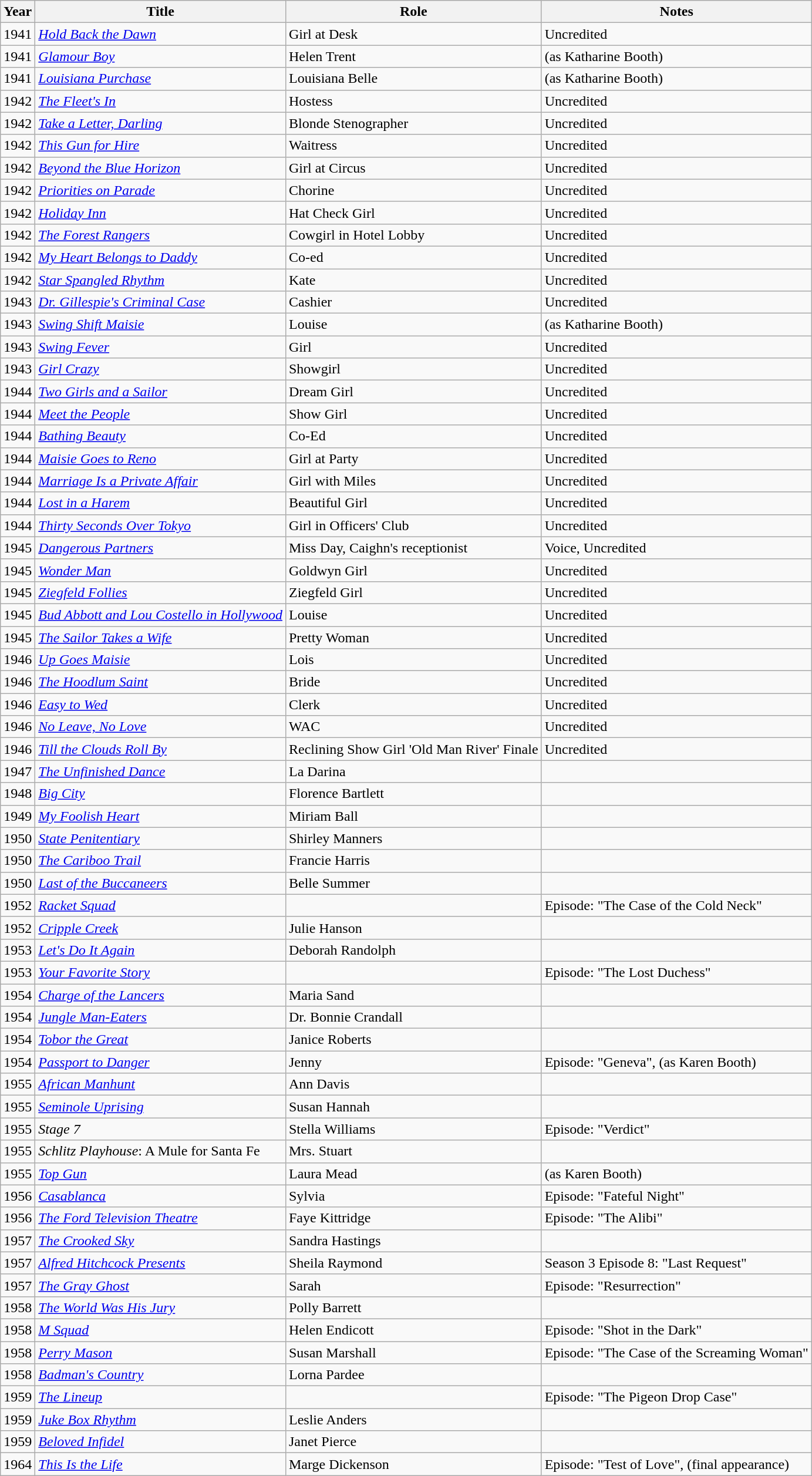<table class="wikitable">
<tr>
<th>Year</th>
<th>Title</th>
<th>Role</th>
<th>Notes</th>
</tr>
<tr>
<td>1941</td>
<td><em><a href='#'>Hold Back the Dawn</a></em></td>
<td>Girl at Desk</td>
<td>Uncredited</td>
</tr>
<tr>
<td>1941</td>
<td><em><a href='#'>Glamour Boy</a></em></td>
<td>Helen Trent</td>
<td>(as Katharine Booth)</td>
</tr>
<tr>
<td>1941</td>
<td><em><a href='#'>Louisiana Purchase</a></em></td>
<td>Louisiana Belle</td>
<td>(as Katharine Booth)</td>
</tr>
<tr>
<td>1942</td>
<td><em><a href='#'>The Fleet's In</a></em></td>
<td>Hostess</td>
<td>Uncredited</td>
</tr>
<tr>
<td>1942</td>
<td><em><a href='#'>Take a Letter, Darling</a></em></td>
<td>Blonde Stenographer</td>
<td>Uncredited</td>
</tr>
<tr>
<td>1942</td>
<td><em><a href='#'>This Gun for Hire</a></em></td>
<td>Waitress</td>
<td>Uncredited</td>
</tr>
<tr>
<td>1942</td>
<td><em><a href='#'>Beyond the Blue Horizon</a></em></td>
<td>Girl at Circus</td>
<td>Uncredited</td>
</tr>
<tr>
<td>1942</td>
<td><em><a href='#'>Priorities on Parade</a></em></td>
<td>Chorine</td>
<td>Uncredited</td>
</tr>
<tr>
<td>1942</td>
<td><em><a href='#'>Holiday Inn</a></em></td>
<td>Hat Check Girl</td>
<td>Uncredited</td>
</tr>
<tr>
<td>1942</td>
<td><em><a href='#'>The Forest Rangers</a></em></td>
<td>Cowgirl in Hotel Lobby</td>
<td>Uncredited</td>
</tr>
<tr>
<td>1942</td>
<td><em><a href='#'>My Heart Belongs to Daddy</a></em></td>
<td>Co-ed</td>
<td>Uncredited</td>
</tr>
<tr>
<td>1942</td>
<td><em><a href='#'>Star Spangled Rhythm</a></em></td>
<td>Kate</td>
<td>Uncredited</td>
</tr>
<tr>
<td>1943</td>
<td><em><a href='#'>Dr. Gillespie's Criminal Case</a></em></td>
<td>Cashier</td>
<td>Uncredited</td>
</tr>
<tr>
<td>1943</td>
<td><em><a href='#'>Swing Shift Maisie</a></em></td>
<td>Louise</td>
<td>(as Katharine Booth)</td>
</tr>
<tr>
<td>1943</td>
<td><em><a href='#'>Swing Fever</a></em></td>
<td>Girl</td>
<td>Uncredited</td>
</tr>
<tr>
<td>1943</td>
<td><em><a href='#'>Girl Crazy</a></em></td>
<td>Showgirl</td>
<td>Uncredited</td>
</tr>
<tr>
<td>1944</td>
<td><em><a href='#'>Two Girls and a Sailor</a></em></td>
<td>Dream Girl</td>
<td>Uncredited</td>
</tr>
<tr>
<td>1944</td>
<td><em><a href='#'>Meet the People</a></em></td>
<td>Show Girl</td>
<td>Uncredited</td>
</tr>
<tr>
<td>1944</td>
<td><em><a href='#'>Bathing Beauty</a></em></td>
<td>Co-Ed</td>
<td>Uncredited</td>
</tr>
<tr>
<td>1944</td>
<td><em><a href='#'>Maisie Goes to Reno</a></em></td>
<td>Girl at Party</td>
<td>Uncredited</td>
</tr>
<tr>
<td>1944</td>
<td><em><a href='#'>Marriage Is a Private Affair</a></em></td>
<td>Girl with Miles</td>
<td>Uncredited</td>
</tr>
<tr>
<td>1944</td>
<td><em><a href='#'>Lost in a Harem</a></em></td>
<td>Beautiful Girl</td>
<td>Uncredited</td>
</tr>
<tr>
<td>1944</td>
<td><em><a href='#'>Thirty Seconds Over Tokyo</a></em></td>
<td>Girl in Officers' Club</td>
<td>Uncredited</td>
</tr>
<tr>
<td>1945</td>
<td><em><a href='#'>Dangerous Partners</a></em></td>
<td>Miss Day, Caighn's receptionist</td>
<td>Voice, Uncredited</td>
</tr>
<tr>
<td>1945</td>
<td><em><a href='#'>Wonder Man</a></em></td>
<td>Goldwyn Girl</td>
<td>Uncredited</td>
</tr>
<tr>
<td>1945</td>
<td><em><a href='#'>Ziegfeld Follies</a></em></td>
<td>Ziegfeld Girl</td>
<td>Uncredited</td>
</tr>
<tr>
<td>1945</td>
<td><em><a href='#'>Bud Abbott and Lou Costello in Hollywood</a></em></td>
<td>Louise</td>
<td>Uncredited</td>
</tr>
<tr>
<td>1945</td>
<td><em><a href='#'>The Sailor Takes a Wife</a></em></td>
<td>Pretty Woman</td>
<td>Uncredited</td>
</tr>
<tr>
<td>1946</td>
<td><em><a href='#'>Up Goes Maisie</a></em></td>
<td>Lois</td>
<td>Uncredited</td>
</tr>
<tr>
<td>1946</td>
<td><em><a href='#'>The Hoodlum Saint</a></em></td>
<td>Bride</td>
<td>Uncredited</td>
</tr>
<tr>
<td>1946</td>
<td><em><a href='#'>Easy to Wed</a></em></td>
<td>Clerk</td>
<td>Uncredited</td>
</tr>
<tr>
<td>1946</td>
<td><em><a href='#'>No Leave, No Love</a></em></td>
<td>WAC</td>
<td>Uncredited</td>
</tr>
<tr>
<td>1946</td>
<td><em><a href='#'>Till the Clouds Roll By</a></em></td>
<td>Reclining Show Girl 'Old Man River' Finale</td>
<td>Uncredited</td>
</tr>
<tr>
<td>1947</td>
<td><em><a href='#'>The Unfinished Dance</a></em></td>
<td>La Darina</td>
<td></td>
</tr>
<tr>
<td>1948</td>
<td><em><a href='#'>Big City</a></em></td>
<td>Florence Bartlett</td>
<td></td>
</tr>
<tr>
<td>1949</td>
<td><em><a href='#'>My Foolish Heart</a></em></td>
<td>Miriam Ball</td>
<td></td>
</tr>
<tr>
<td>1950</td>
<td><em><a href='#'>State Penitentiary</a></em></td>
<td>Shirley Manners</td>
<td></td>
</tr>
<tr>
<td>1950</td>
<td><em><a href='#'>The Cariboo Trail</a></em></td>
<td>Francie Harris</td>
<td></td>
</tr>
<tr>
<td>1950</td>
<td><em><a href='#'>Last of the Buccaneers</a></em></td>
<td>Belle Summer</td>
<td></td>
</tr>
<tr>
<td>1952</td>
<td><em><a href='#'>Racket Squad</a></em></td>
<td></td>
<td>Episode: "The Case of the Cold Neck"</td>
</tr>
<tr>
<td>1952</td>
<td><em><a href='#'>Cripple Creek</a></em></td>
<td>Julie Hanson</td>
<td></td>
</tr>
<tr>
<td>1953</td>
<td><em><a href='#'>Let's Do It Again</a></em></td>
<td>Deborah Randolph</td>
<td></td>
</tr>
<tr>
<td>1953</td>
<td><em><a href='#'>Your Favorite Story</a></em></td>
<td></td>
<td>Episode: "The Lost Duchess"</td>
</tr>
<tr>
<td>1954</td>
<td><em><a href='#'>Charge of the Lancers</a></em></td>
<td>Maria Sand</td>
<td></td>
</tr>
<tr>
<td>1954</td>
<td><em><a href='#'>Jungle Man-Eaters</a></em></td>
<td>Dr. Bonnie Crandall</td>
<td></td>
</tr>
<tr>
<td>1954</td>
<td><em><a href='#'>Tobor the Great</a></em></td>
<td>Janice Roberts</td>
<td></td>
</tr>
<tr>
<td>1954</td>
<td><em><a href='#'>Passport to Danger</a></em></td>
<td>Jenny</td>
<td>Episode: "Geneva", (as Karen Booth)</td>
</tr>
<tr>
<td>1955</td>
<td><em><a href='#'>African Manhunt</a></em></td>
<td>Ann Davis</td>
<td></td>
</tr>
<tr>
<td>1955</td>
<td><em><a href='#'>Seminole Uprising</a></em></td>
<td>Susan Hannah</td>
<td></td>
</tr>
<tr>
<td>1955</td>
<td><em>Stage 7</em></td>
<td>Stella Williams</td>
<td>Episode: "Verdict"</td>
</tr>
<tr>
<td>1955</td>
<td><em>Schlitz Playhouse</em>: A Mule for Santa Fe</td>
<td>Mrs. Stuart</td>
<td></td>
</tr>
<tr>
<td>1955</td>
<td><em><a href='#'>Top Gun</a></em></td>
<td>Laura Mead</td>
<td>(as Karen Booth)</td>
</tr>
<tr>
<td>1956</td>
<td><em><a href='#'>Casablanca</a></em></td>
<td>Sylvia</td>
<td>Episode: "Fateful Night"</td>
</tr>
<tr>
<td>1956</td>
<td><em><a href='#'>The Ford Television Theatre</a></em></td>
<td>Faye Kittridge</td>
<td>Episode: "The Alibi"</td>
</tr>
<tr>
<td>1957</td>
<td><em><a href='#'>The Crooked Sky</a></em></td>
<td>Sandra Hastings</td>
<td></td>
</tr>
<tr>
<td>1957</td>
<td><em><a href='#'>Alfred Hitchcock Presents</a></em></td>
<td>Sheila Raymond</td>
<td>Season 3 Episode 8: "Last Request"</td>
</tr>
<tr>
<td>1957</td>
<td><em><a href='#'>The Gray Ghost</a></em></td>
<td>Sarah</td>
<td>Episode: "Resurrection"</td>
</tr>
<tr>
<td>1958</td>
<td><em><a href='#'>The World Was His Jury</a></em></td>
<td>Polly Barrett</td>
<td></td>
</tr>
<tr>
<td>1958</td>
<td><em><a href='#'>M Squad</a></em></td>
<td>Helen Endicott</td>
<td>Episode: "Shot in the Dark"</td>
</tr>
<tr>
<td>1958</td>
<td><em><a href='#'>Perry Mason</a></em></td>
<td>Susan Marshall</td>
<td>Episode: "The Case of the Screaming Woman"</td>
</tr>
<tr>
<td>1958</td>
<td><em><a href='#'>Badman's Country</a></em></td>
<td>Lorna Pardee</td>
<td></td>
</tr>
<tr>
<td>1959</td>
<td><em><a href='#'>The Lineup</a></em></td>
<td></td>
<td>Episode: "The Pigeon Drop Case"</td>
</tr>
<tr>
<td>1959</td>
<td><em><a href='#'>Juke Box Rhythm</a></em></td>
<td>Leslie Anders</td>
<td></td>
</tr>
<tr>
<td>1959</td>
<td><em><a href='#'>Beloved Infidel</a></em></td>
<td>Janet Pierce</td>
<td></td>
</tr>
<tr>
<td>1964</td>
<td><em><a href='#'>This Is the Life</a></em></td>
<td>Marge Dickenson</td>
<td>Episode: "Test of Love", (final appearance)</td>
</tr>
</table>
